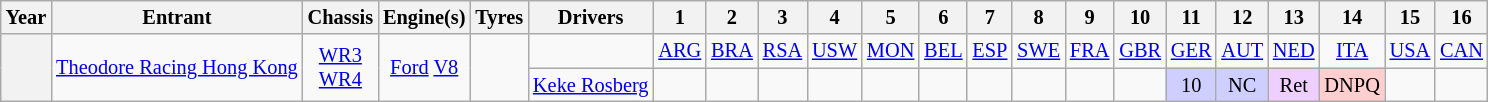<table class="wikitable" style="text-align:center; font-size:85%">
<tr>
<th>Year</th>
<th>Entrant</th>
<th>Chassis</th>
<th>Engine(s)</th>
<th>Tyres</th>
<th>Drivers</th>
<th>1</th>
<th>2</th>
<th>3</th>
<th>4</th>
<th>5</th>
<th>6</th>
<th>7</th>
<th>8</th>
<th>9</th>
<th>10</th>
<th>11</th>
<th>12</th>
<th>13</th>
<th>14</th>
<th>15</th>
<th>16</th>
</tr>
<tr>
<th rowspan="2"></th>
<td rowspan="2"><a href='#'>Theodore Racing Hong Kong</a></td>
<td rowspan="2"><a href='#'>WR3</a><br><a href='#'>WR4</a></td>
<td rowspan="2"><a href='#'>Ford</a> <a href='#'>V8</a></td>
<td rowspan="2"></td>
<td></td>
<td><a href='#'>ARG</a></td>
<td><a href='#'>BRA</a></td>
<td><a href='#'>RSA</a></td>
<td><a href='#'>USW</a></td>
<td><a href='#'>MON</a></td>
<td><a href='#'>BEL</a></td>
<td><a href='#'>ESP</a></td>
<td><a href='#'>SWE</a></td>
<td><a href='#'>FRA</a></td>
<td><a href='#'>GBR</a></td>
<td><a href='#'>GER</a></td>
<td><a href='#'>AUT</a></td>
<td><a href='#'>NED</a></td>
<td><a href='#'>ITA</a></td>
<td><a href='#'>USA</a></td>
<td><a href='#'>CAN</a></td>
</tr>
<tr>
<td align="left"> <a href='#'>Keke Rosberg</a></td>
<td></td>
<td></td>
<td></td>
<td></td>
<td></td>
<td></td>
<td></td>
<td></td>
<td></td>
<td></td>
<td style="background:#CFCFFF;">10</td>
<td style="background:#CFCFFF;">NC</td>
<td style="background:#EFCFFF;">Ret</td>
<td style="background:#FFCFCF;">DNPQ</td>
<td></td>
<td></td>
</tr>
</table>
